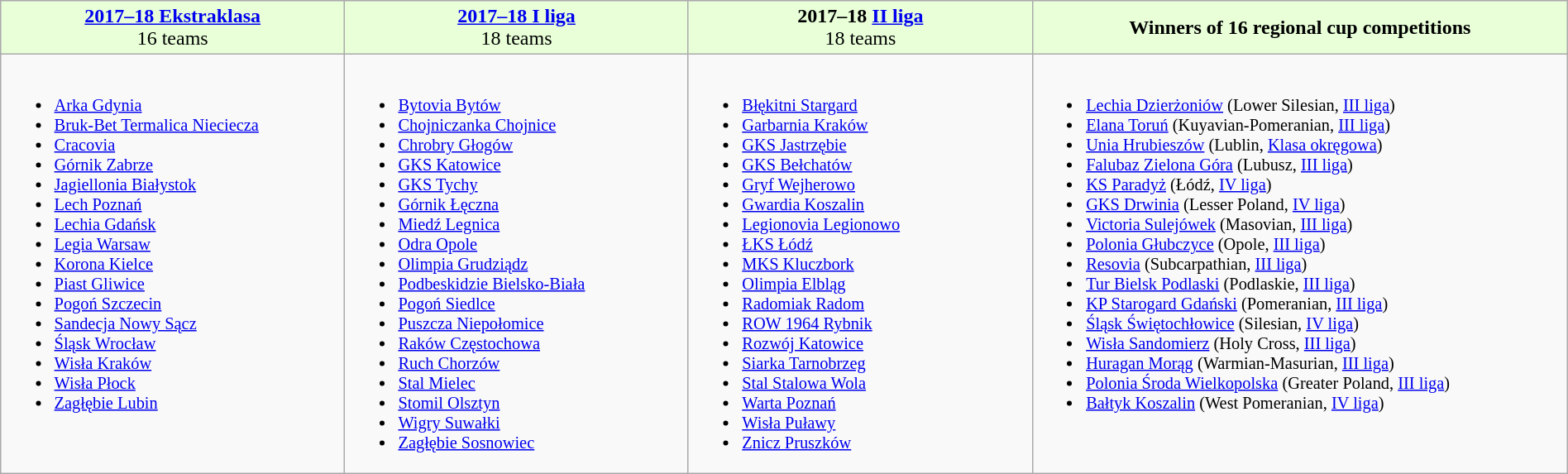<table class="wikitable" style="width:100%;">
<tr style="background:#e8ffd8;">
<td style="text-align:center; width:18%;"><strong><a href='#'>2017–18 Ekstraklasa</a></strong><br>16 teams</td>
<td style="text-align:center; width:18%;"><strong><a href='#'>2017–18 I liga</a></strong><br>18 teams</td>
<td style="text-align:center; width:18%;"><strong>2017–18 <a href='#'>II liga</a></strong><br>18 teams</td>
<td style="text-align:center; width:28%;"><strong>Winners of 16 regional cup competitions</strong></td>
</tr>
<tr style="vertical-align:top; font-size:85%;">
<td><br><ul><li><a href='#'>Arka Gdynia</a></li><li><a href='#'>Bruk-Bet Termalica Nieciecza</a></li><li><a href='#'>Cracovia</a></li><li><a href='#'>Górnik Zabrze</a></li><li><a href='#'>Jagiellonia Białystok</a></li><li><a href='#'>Lech Poznań</a></li><li><a href='#'>Lechia Gdańsk</a></li><li><a href='#'>Legia Warsaw</a></li><li><a href='#'>Korona Kielce</a></li><li><a href='#'>Piast Gliwice</a></li><li><a href='#'>Pogoń Szczecin</a></li><li><a href='#'>Sandecja Nowy Sącz</a></li><li><a href='#'>Śląsk Wrocław</a></li><li><a href='#'>Wisła Kraków</a></li><li><a href='#'>Wisła Płock</a></li><li><a href='#'>Zagłębie Lubin</a></li></ul></td>
<td><br><ul><li><a href='#'>Bytovia Bytów</a></li><li><a href='#'>Chojniczanka Chojnice</a></li><li><a href='#'>Chrobry Głogów</a></li><li><a href='#'>GKS Katowice</a></li><li><a href='#'>GKS Tychy</a></li><li><a href='#'>Górnik Łęczna</a></li><li><a href='#'>Miedź Legnica</a></li><li><a href='#'>Odra Opole</a></li><li><a href='#'>Olimpia Grudziądz</a></li><li><a href='#'>Podbeskidzie Bielsko-Biała</a></li><li><a href='#'>Pogoń Siedlce</a></li><li><a href='#'>Puszcza Niepołomice</a></li><li><a href='#'>Raków Częstochowa</a></li><li><a href='#'>Ruch Chorzów</a></li><li><a href='#'>Stal Mielec</a></li><li><a href='#'>Stomil Olsztyn</a></li><li><a href='#'>Wigry Suwałki</a></li><li><a href='#'>Zagłębie Sosnowiec</a></li></ul></td>
<td><br><ul><li><a href='#'>Błękitni Stargard</a></li><li><a href='#'>Garbarnia Kraków</a></li><li><a href='#'>GKS Jastrzębie</a></li><li><a href='#'>GKS Bełchatów</a></li><li><a href='#'>Gryf Wejherowo</a></li><li><a href='#'>Gwardia Koszalin</a></li><li><a href='#'>Legionovia Legionowo</a></li><li><a href='#'>ŁKS Łódź</a></li><li><a href='#'>MKS Kluczbork</a></li><li><a href='#'>Olimpia Elbląg</a></li><li><a href='#'>Radomiak Radom</a></li><li><a href='#'>ROW 1964 Rybnik</a></li><li><a href='#'>Rozwój Katowice</a></li><li><a href='#'>Siarka Tarnobrzeg</a></li><li><a href='#'>Stal Stalowa Wola</a></li><li><a href='#'>Warta Poznań</a></li><li><a href='#'>Wisła Puławy</a></li><li><a href='#'>Znicz Pruszków</a></li></ul></td>
<td><br><ul><li><a href='#'>Lechia Dzierżoniów</a> (Lower Silesian, <a href='#'>III liga</a>)</li><li><a href='#'>Elana Toruń</a> (Kuyavian-Pomeranian, <a href='#'>III liga</a>)</li><li><a href='#'>Unia Hrubieszów</a> (Lublin, <a href='#'>Klasa okręgowa</a>)</li><li><a href='#'>Falubaz Zielona Góra</a> (Lubusz, <a href='#'>III liga</a>)</li><li><a href='#'>KS Paradyż</a> (Łódź, <a href='#'>IV liga</a>)</li><li><a href='#'>GKS Drwinia</a> (Lesser Poland, <a href='#'>IV liga</a>)</li><li><a href='#'>Victoria Sulejówek</a> (Masovian, <a href='#'>III liga</a>)</li><li><a href='#'>Polonia Głubczyce</a> (Opole, <a href='#'>III liga</a>)</li><li><a href='#'>Resovia</a> (Subcarpathian, <a href='#'>III liga</a>)</li><li><a href='#'>Tur Bielsk Podlaski</a> (Podlaskie, <a href='#'>III liga</a>)</li><li><a href='#'>KP Starogard Gdański</a> (Pomeranian, <a href='#'>III liga</a>)</li><li><a href='#'>Śląsk Świętochłowice</a> (Silesian, <a href='#'>IV liga</a>)</li><li><a href='#'>Wisła Sandomierz</a> (Holy Cross, <a href='#'>III liga</a>)</li><li><a href='#'>Huragan Morąg</a> (Warmian-Masurian, <a href='#'>III liga</a>)</li><li><a href='#'>Polonia Środa Wielkopolska</a> (Greater Poland, <a href='#'>III liga</a>)</li><li><a href='#'>Bałtyk Koszalin</a> (West Pomeranian, <a href='#'>IV liga</a>)</li></ul></td>
</tr>
</table>
